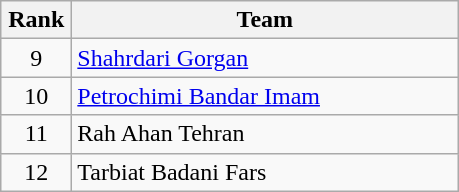<table class="wikitable" style="text-align: center;">
<tr>
<th width=40>Rank</th>
<th width=250>Team</th>
</tr>
<tr>
<td>9</td>
<td align="left"><a href='#'>Shahrdari Gorgan</a></td>
</tr>
<tr>
<td>10</td>
<td align="left"><a href='#'>Petrochimi Bandar Imam</a></td>
</tr>
<tr>
<td>11</td>
<td align="left">Rah Ahan Tehran</td>
</tr>
<tr>
<td>12</td>
<td align="left">Tarbiat Badani Fars</td>
</tr>
</table>
